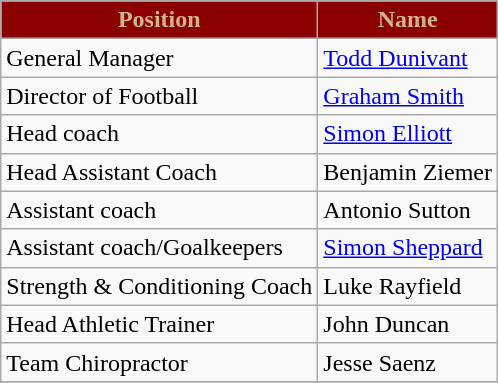<table class="wikitable">
<tr>
<th style="background:#8B0000; color:#D2B48C;" scope="col">Position</th>
<th style="background:#8B0000; color:#D2B48C;" scope="col">Name</th>
</tr>
<tr>
<td>General Manager</td>
<td> <a href='#'>Todd Dunivant</a></td>
</tr>
<tr>
<td>Director of Football</td>
<td> <a href='#'>Graham Smith</a></td>
</tr>
<tr>
<td>Head coach</td>
<td> <a href='#'>Simon Elliott</a></td>
</tr>
<tr>
<td>Head Assistant Coach</td>
<td> Benjamin Ziemer</td>
</tr>
<tr>
<td>Assistant coach</td>
<td> Antonio Sutton</td>
</tr>
<tr>
<td>Assistant coach/Goalkeepers</td>
<td> <a href='#'>Simon Sheppard</a></td>
</tr>
<tr>
<td>Strength & Conditioning Coach</td>
<td> Luke Rayfield</td>
</tr>
<tr>
<td>Head Athletic Trainer</td>
<td> John Duncan</td>
</tr>
<tr>
<td>Team Chiropractor</td>
<td> Jesse Saenz</td>
</tr>
<tr>
</tr>
</table>
